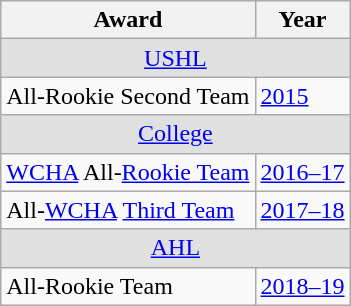<table class="wikitable">
<tr>
<th>Award</th>
<th>Year</th>
</tr>
<tr ALIGN="center" bgcolor="#e0e0e0">
<td colspan="3"><a href='#'>USHL</a></td>
</tr>
<tr>
<td>All-Rookie Second Team</td>
<td><a href='#'>2015</a></td>
</tr>
<tr ALIGN="center" bgcolor="#e0e0e0">
<td colspan="3"><a href='#'>College</a></td>
</tr>
<tr>
<td><a href='#'>WCHA</a> All-<a href='#'>Rookie Team</a></td>
<td><a href='#'>2016–17</a></td>
</tr>
<tr>
<td>All-<a href='#'>WCHA</a> <a href='#'>Third Team</a></td>
<td><a href='#'>2017–18</a></td>
</tr>
<tr ALIGN="center" bgcolor="#e0e0e0">
<td colspan="3"><a href='#'>AHL</a></td>
</tr>
<tr>
<td>All-Rookie Team</td>
<td><a href='#'>2018–19</a></td>
</tr>
</table>
